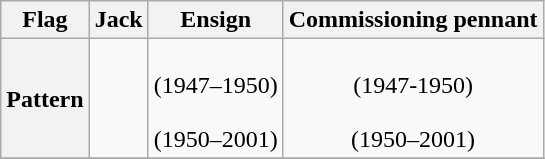<table class="wikitable" style="text-align:center">
<tr>
<th>Flag</th>
<th>Jack</th>
<th>Ensign</th>
<th>Commissioning pennant</th>
</tr>
<tr>
<th>Pattern</th>
<td></td>
<td><br>(1947–1950)<br><br>(1950–2001)</td>
<td><br>(1947-1950)<br><br>(1950–2001)</td>
</tr>
<tr>
</tr>
</table>
